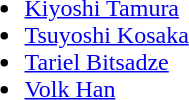<table border="0">
<tr>
<td valign="top"><br><ul><li><a href='#'>Kiyoshi Tamura</a></li><li><a href='#'>Tsuyoshi Kosaka</a></li><li><a href='#'>Tariel Bitsadze</a></li><li><a href='#'>Volk Han</a></li></ul></td>
</tr>
</table>
